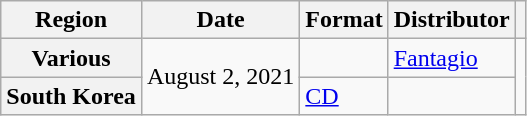<table class="wikitable plainrowheaders">
<tr>
<th>Region</th>
<th>Date</th>
<th>Format</th>
<th>Distributor</th>
<th></th>
</tr>
<tr>
<th scope="row">Various</th>
<td rowspan="2">August 2, 2021</td>
<td></td>
<td><a href='#'>Fantagio</a></td>
<td rowspan="2"></td>
</tr>
<tr>
<th scope="row">South Korea</th>
<td><a href='#'>CD</a></td>
<td></td>
</tr>
</table>
